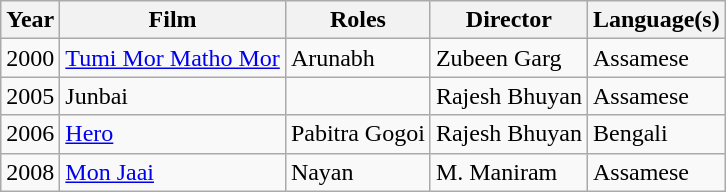<table class="wikitable">
<tr>
<th>Year</th>
<th>Film</th>
<th>Roles</th>
<th>Director</th>
<th>Language(s)</th>
</tr>
<tr>
<td>2000</td>
<td><a href='#'>Tumi Mor Matho Mor</a></td>
<td>Arunabh</td>
<td>Zubeen Garg</td>
<td>Assamese</td>
</tr>
<tr>
<td>2005</td>
<td>Junbai</td>
<td></td>
<td>Rajesh Bhuyan</td>
<td>Assamese</td>
</tr>
<tr>
<td>2006</td>
<td><a href='#'>Hero</a></td>
<td>Pabitra Gogoi</td>
<td>Rajesh Bhuyan</td>
<td>Bengali</td>
</tr>
<tr>
<td>2008</td>
<td><a href='#'>Mon Jaai</a></td>
<td>Nayan</td>
<td>M. Maniram</td>
<td>Assamese</td>
</tr>
</table>
